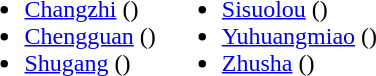<table>
<tr>
<td valign="top"><br><ul><li><a href='#'>Changzhi</a> ()</li><li><a href='#'>Chengguan</a> ()</li><li><a href='#'>Shugang</a> ()</li></ul></td>
<td valign="top"><br><ul><li><a href='#'>Sisuolou</a> ()</li><li><a href='#'>Yuhuangmiao</a> ()</li><li><a href='#'>Zhusha</a> ()</li></ul></td>
</tr>
</table>
